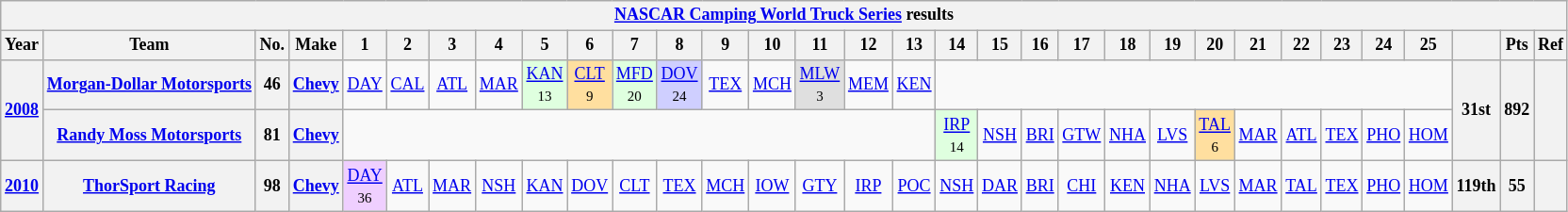<table class="wikitable" style="text-align:center; font-size:75%">
<tr>
<th colspan=45><a href='#'>NASCAR Camping World Truck Series</a> results</th>
</tr>
<tr>
<th>Year</th>
<th>Team</th>
<th>No.</th>
<th>Make</th>
<th>1</th>
<th>2</th>
<th>3</th>
<th>4</th>
<th>5</th>
<th>6</th>
<th>7</th>
<th>8</th>
<th>9</th>
<th>10</th>
<th>11</th>
<th>12</th>
<th>13</th>
<th>14</th>
<th>15</th>
<th>16</th>
<th>17</th>
<th>18</th>
<th>19</th>
<th>20</th>
<th>21</th>
<th>22</th>
<th>23</th>
<th>24</th>
<th>25</th>
<th></th>
<th>Pts</th>
<th>Ref</th>
</tr>
<tr>
<th rowspan=2><a href='#'>2008</a></th>
<th><a href='#'>Morgan-Dollar Motorsports</a></th>
<th>46</th>
<th><a href='#'>Chevy</a></th>
<td><a href='#'>DAY</a></td>
<td><a href='#'>CAL</a></td>
<td><a href='#'>ATL</a></td>
<td><a href='#'>MAR</a></td>
<td style="background:#DFFFDF;"><a href='#'>KAN</a><br><small>13</small></td>
<td style="background:#FFDF9F;"><a href='#'>CLT</a><br><small>9</small></td>
<td style="background:#DFFFDF;"><a href='#'>MFD</a><br><small>20</small></td>
<td style="background:#CFCFFF;"><a href='#'>DOV</a><br><small>24</small></td>
<td><a href='#'>TEX</a></td>
<td><a href='#'>MCH</a></td>
<td style="background:#DFDFDF;"><a href='#'>MLW</a><br><small>3</small></td>
<td><a href='#'>MEM</a></td>
<td><a href='#'>KEN</a></td>
<td colspan=12></td>
<th rowspan=2>31st</th>
<th rowspan=2>892</th>
<th rowspan=2></th>
</tr>
<tr>
<th><a href='#'>Randy Moss Motorsports</a></th>
<th>81</th>
<th><a href='#'>Chevy</a></th>
<td colspan=13></td>
<td style="background:#DFFFDF;"><a href='#'>IRP</a><br><small>14</small></td>
<td><a href='#'>NSH</a></td>
<td><a href='#'>BRI</a></td>
<td><a href='#'>GTW</a></td>
<td><a href='#'>NHA</a></td>
<td><a href='#'>LVS</a></td>
<td style="background:#FFDF9F;"><a href='#'>TAL</a><br><small>6</small></td>
<td><a href='#'>MAR</a></td>
<td><a href='#'>ATL</a></td>
<td><a href='#'>TEX</a></td>
<td><a href='#'>PHO</a></td>
<td><a href='#'>HOM</a></td>
</tr>
<tr>
<th><a href='#'>2010</a></th>
<th><a href='#'>ThorSport Racing</a></th>
<th>98</th>
<th><a href='#'>Chevy</a></th>
<td style="background:#EFCFFF;"><a href='#'>DAY</a><br><small>36</small></td>
<td><a href='#'>ATL</a></td>
<td><a href='#'>MAR</a></td>
<td><a href='#'>NSH</a></td>
<td><a href='#'>KAN</a></td>
<td><a href='#'>DOV</a></td>
<td><a href='#'>CLT</a></td>
<td><a href='#'>TEX</a></td>
<td><a href='#'>MCH</a></td>
<td><a href='#'>IOW</a></td>
<td><a href='#'>GTY</a></td>
<td><a href='#'>IRP</a></td>
<td><a href='#'>POC</a></td>
<td><a href='#'>NSH</a></td>
<td><a href='#'>DAR</a></td>
<td><a href='#'>BRI</a></td>
<td><a href='#'>CHI</a></td>
<td><a href='#'>KEN</a></td>
<td><a href='#'>NHA</a></td>
<td><a href='#'>LVS</a></td>
<td><a href='#'>MAR</a></td>
<td><a href='#'>TAL</a></td>
<td><a href='#'>TEX</a></td>
<td><a href='#'>PHO</a></td>
<td><a href='#'>HOM</a></td>
<th>119th</th>
<th>55</th>
<th></th>
</tr>
</table>
